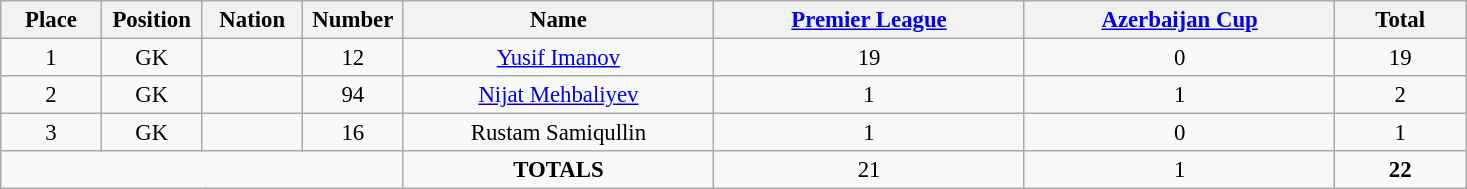<table class="wikitable" style="font-size: 95%; text-align: center;">
<tr>
<th width=60>Place</th>
<th width=60>Position</th>
<th width=60>Nation</th>
<th width=60>Number</th>
<th width=200>Name</th>
<th width=200><a href='#'>Premier League</a></th>
<th width=200><a href='#'>Azerbaijan Cup</a></th>
<th width=80><strong>Total</strong></th>
</tr>
<tr>
<td>1</td>
<td>GK</td>
<td></td>
<td>12</td>
<td><a href='#'>Yusif Imanov</a></td>
<td>19</td>
<td>0</td>
<td>19</td>
</tr>
<tr>
<td>2</td>
<td>GK</td>
<td></td>
<td>94</td>
<td><a href='#'>Nijat Mehbaliyev</a></td>
<td>1</td>
<td>1</td>
<td>2</td>
</tr>
<tr>
<td>3</td>
<td>GK</td>
<td></td>
<td>16</td>
<td>Rustam Samiqullin</td>
<td>1</td>
<td>0</td>
<td>1</td>
</tr>
<tr>
<td colspan="4"></td>
<td><strong>TOTALS</strong></td>
<td>21</td>
<td>1</td>
<td><strong>22</strong></td>
</tr>
</table>
